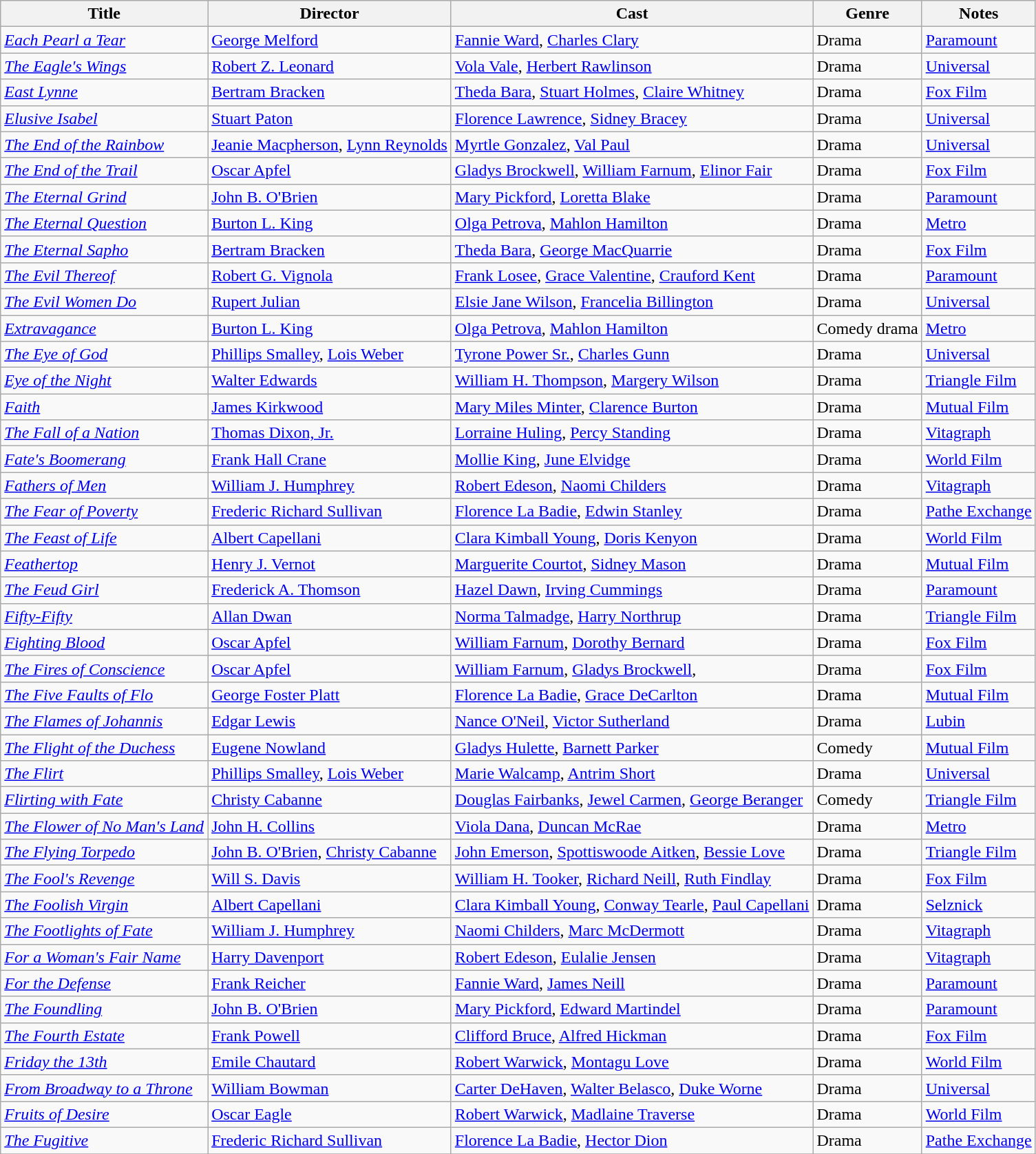<table class="wikitable">
<tr>
<th>Title</th>
<th>Director</th>
<th>Cast</th>
<th>Genre</th>
<th>Notes</th>
</tr>
<tr>
<td><em><a href='#'>Each Pearl a Tear</a></em></td>
<td><a href='#'>George Melford</a></td>
<td><a href='#'>Fannie Ward</a>, <a href='#'>Charles Clary</a></td>
<td>Drama</td>
<td><a href='#'>Paramount</a></td>
</tr>
<tr>
<td><em><a href='#'>The Eagle's Wings</a></em></td>
<td><a href='#'>Robert Z. Leonard</a></td>
<td><a href='#'>Vola Vale</a>, <a href='#'>Herbert Rawlinson</a></td>
<td>Drama</td>
<td><a href='#'>Universal</a></td>
</tr>
<tr>
<td><em><a href='#'>East Lynne</a></em></td>
<td><a href='#'>Bertram Bracken</a></td>
<td><a href='#'>Theda Bara</a>, <a href='#'>Stuart Holmes</a>, <a href='#'>Claire Whitney</a></td>
<td>Drama</td>
<td><a href='#'>Fox Film</a></td>
</tr>
<tr>
<td><em><a href='#'>Elusive Isabel</a></em></td>
<td><a href='#'>Stuart Paton</a></td>
<td><a href='#'>Florence Lawrence</a>, <a href='#'>Sidney Bracey</a></td>
<td>Drama</td>
<td><a href='#'>Universal</a></td>
</tr>
<tr>
<td><em><a href='#'>The End of the Rainbow</a></em></td>
<td><a href='#'>Jeanie Macpherson</a>, <a href='#'>Lynn Reynolds</a></td>
<td><a href='#'>Myrtle Gonzalez</a>, <a href='#'>Val Paul</a></td>
<td>Drama</td>
<td><a href='#'>Universal</a></td>
</tr>
<tr>
<td><em><a href='#'>The End of the Trail</a></em></td>
<td><a href='#'>Oscar Apfel</a></td>
<td><a href='#'>Gladys Brockwell</a>, <a href='#'>William Farnum</a>, <a href='#'>Elinor Fair</a></td>
<td>Drama</td>
<td><a href='#'>Fox Film</a></td>
</tr>
<tr>
<td><em><a href='#'>The Eternal Grind</a></em></td>
<td><a href='#'>John B. O'Brien</a></td>
<td><a href='#'>Mary Pickford</a>, <a href='#'>Loretta Blake</a></td>
<td>Drama</td>
<td><a href='#'>Paramount</a></td>
</tr>
<tr>
<td><em><a href='#'>The Eternal Question</a></em></td>
<td><a href='#'>Burton L. King</a></td>
<td><a href='#'>Olga Petrova</a>, <a href='#'>Mahlon Hamilton</a></td>
<td>Drama</td>
<td><a href='#'>Metro</a></td>
</tr>
<tr>
<td><em><a href='#'>The Eternal Sapho</a></em></td>
<td><a href='#'>Bertram Bracken</a></td>
<td><a href='#'>Theda Bara</a>, <a href='#'>George MacQuarrie</a></td>
<td>Drama</td>
<td><a href='#'>Fox Film</a></td>
</tr>
<tr>
<td><em><a href='#'>The Evil Thereof</a></em></td>
<td><a href='#'>Robert G. Vignola</a></td>
<td><a href='#'>Frank Losee</a>, <a href='#'>Grace Valentine</a>, <a href='#'>Crauford Kent</a></td>
<td>Drama</td>
<td><a href='#'>Paramount</a></td>
</tr>
<tr>
<td><em><a href='#'>The Evil Women Do</a></em></td>
<td><a href='#'>Rupert Julian</a></td>
<td><a href='#'>Elsie Jane Wilson</a>, <a href='#'>Francelia Billington</a></td>
<td>Drama</td>
<td><a href='#'>Universal</a></td>
</tr>
<tr>
<td><em><a href='#'>Extravagance</a></em></td>
<td><a href='#'>Burton L. King</a></td>
<td><a href='#'>Olga Petrova</a>, <a href='#'>Mahlon Hamilton</a></td>
<td>Comedy drama</td>
<td><a href='#'>Metro</a></td>
</tr>
<tr>
<td><em><a href='#'>The Eye of God</a></em></td>
<td><a href='#'>Phillips Smalley</a>, <a href='#'>Lois Weber</a></td>
<td><a href='#'>Tyrone Power Sr.</a>, <a href='#'>Charles Gunn</a></td>
<td>Drama</td>
<td><a href='#'>Universal</a></td>
</tr>
<tr>
<td><em><a href='#'>Eye of the Night</a></em></td>
<td><a href='#'>Walter Edwards</a></td>
<td><a href='#'>William H. Thompson</a>, <a href='#'>Margery Wilson</a></td>
<td>Drama</td>
<td><a href='#'>Triangle Film</a></td>
</tr>
<tr>
<td><em><a href='#'>Faith</a></em></td>
<td><a href='#'>James Kirkwood</a></td>
<td><a href='#'>Mary Miles Minter</a>, <a href='#'>Clarence Burton</a></td>
<td>Drama</td>
<td><a href='#'>Mutual Film</a></td>
</tr>
<tr>
<td><em><a href='#'>The Fall of a Nation</a></em></td>
<td><a href='#'>Thomas Dixon, Jr.</a></td>
<td><a href='#'>Lorraine Huling</a>, <a href='#'>Percy Standing</a></td>
<td>Drama</td>
<td><a href='#'>Vitagraph</a></td>
</tr>
<tr>
<td><em><a href='#'>Fate's Boomerang</a></em></td>
<td><a href='#'>Frank Hall Crane</a></td>
<td><a href='#'>Mollie King</a>, <a href='#'>June Elvidge</a></td>
<td>Drama</td>
<td><a href='#'>World Film</a></td>
</tr>
<tr>
<td><em><a href='#'>Fathers of Men</a></em></td>
<td><a href='#'>William J. Humphrey</a></td>
<td><a href='#'>Robert Edeson</a>, <a href='#'>Naomi Childers</a></td>
<td>Drama</td>
<td><a href='#'>Vitagraph</a></td>
</tr>
<tr>
<td><em><a href='#'>The Fear of Poverty</a></em></td>
<td><a href='#'>Frederic Richard Sullivan</a></td>
<td><a href='#'>Florence La Badie</a>, <a href='#'>Edwin Stanley</a></td>
<td>Drama</td>
<td><a href='#'>Pathe Exchange</a></td>
</tr>
<tr>
<td><em><a href='#'>The Feast of Life</a></em></td>
<td><a href='#'>Albert Capellani</a></td>
<td><a href='#'>Clara Kimball Young</a>, <a href='#'>Doris Kenyon</a></td>
<td>Drama</td>
<td><a href='#'>World Film</a></td>
</tr>
<tr>
<td><em><a href='#'>Feathertop</a></em></td>
<td><a href='#'>Henry J. Vernot</a></td>
<td><a href='#'>Marguerite Courtot</a>, <a href='#'>Sidney Mason</a></td>
<td>Drama</td>
<td><a href='#'>Mutual Film</a></td>
</tr>
<tr>
<td><em><a href='#'>The Feud Girl</a></em></td>
<td><a href='#'>Frederick A. Thomson</a></td>
<td><a href='#'>Hazel Dawn</a>, <a href='#'>Irving Cummings</a></td>
<td>Drama</td>
<td><a href='#'>Paramount</a></td>
</tr>
<tr>
<td><em><a href='#'>Fifty-Fifty</a></em></td>
<td><a href='#'>Allan Dwan</a></td>
<td><a href='#'>Norma Talmadge</a>, <a href='#'>Harry Northrup</a></td>
<td>Drama</td>
<td><a href='#'>Triangle Film</a></td>
</tr>
<tr>
<td><em><a href='#'>Fighting Blood</a></em></td>
<td><a href='#'>Oscar Apfel</a></td>
<td><a href='#'>William Farnum</a>, <a href='#'>Dorothy Bernard</a></td>
<td>Drama</td>
<td><a href='#'>Fox Film</a></td>
</tr>
<tr>
<td><em><a href='#'>The Fires of Conscience</a></em></td>
<td><a href='#'>Oscar Apfel</a></td>
<td><a href='#'>William Farnum</a>, <a href='#'>Gladys Brockwell</a>,</td>
<td>Drama</td>
<td><a href='#'>Fox Film</a></td>
</tr>
<tr>
<td><em><a href='#'>The Five Faults of Flo</a></em></td>
<td><a href='#'>George Foster Platt</a></td>
<td><a href='#'>Florence La Badie</a>, <a href='#'>Grace DeCarlton</a></td>
<td>Drama</td>
<td><a href='#'>Mutual Film</a></td>
</tr>
<tr>
<td><em><a href='#'>The Flames of Johannis</a></em></td>
<td><a href='#'>Edgar Lewis</a></td>
<td><a href='#'>Nance O'Neil</a>, <a href='#'>Victor Sutherland</a></td>
<td>Drama</td>
<td><a href='#'>Lubin</a></td>
</tr>
<tr>
<td><em><a href='#'>The Flight of the Duchess</a></em></td>
<td><a href='#'>Eugene Nowland</a></td>
<td><a href='#'>Gladys Hulette</a>, <a href='#'>Barnett Parker</a></td>
<td>Comedy</td>
<td><a href='#'>Mutual Film</a></td>
</tr>
<tr>
<td><em><a href='#'>The Flirt</a></em></td>
<td><a href='#'>Phillips Smalley</a>, <a href='#'>Lois Weber</a></td>
<td><a href='#'>Marie Walcamp</a>, <a href='#'>Antrim Short</a></td>
<td>Drama</td>
<td><a href='#'>Universal</a></td>
</tr>
<tr>
<td><em><a href='#'>Flirting with Fate</a></em></td>
<td><a href='#'>Christy Cabanne</a></td>
<td><a href='#'>Douglas Fairbanks</a>, <a href='#'>Jewel Carmen</a>, <a href='#'>George Beranger</a></td>
<td>Comedy</td>
<td><a href='#'>Triangle Film</a></td>
</tr>
<tr>
<td><em><a href='#'>The Flower of No Man's Land</a></em></td>
<td><a href='#'>John H. Collins</a></td>
<td><a href='#'>Viola Dana</a>, <a href='#'>Duncan McRae</a></td>
<td>Drama</td>
<td><a href='#'>Metro</a></td>
</tr>
<tr>
<td><em><a href='#'>The Flying Torpedo</a></em></td>
<td><a href='#'>John B. O'Brien</a>, <a href='#'>Christy Cabanne</a></td>
<td><a href='#'>John Emerson</a>, <a href='#'>Spottiswoode Aitken</a>, <a href='#'>Bessie Love</a></td>
<td>Drama</td>
<td><a href='#'>Triangle Film</a></td>
</tr>
<tr>
<td><em><a href='#'>The Fool's Revenge</a></em></td>
<td><a href='#'>Will S. Davis</a></td>
<td><a href='#'>William H. Tooker</a>, <a href='#'>Richard Neill</a>, <a href='#'>Ruth Findlay</a></td>
<td>Drama</td>
<td><a href='#'>Fox Film</a></td>
</tr>
<tr>
<td><em><a href='#'>The Foolish Virgin</a></em></td>
<td><a href='#'>Albert Capellani</a></td>
<td><a href='#'>Clara Kimball Young</a>, <a href='#'>Conway Tearle</a>, <a href='#'>Paul Capellani</a></td>
<td>Drama</td>
<td><a href='#'>Selznick</a></td>
</tr>
<tr>
<td><em><a href='#'>The Footlights of Fate</a></em></td>
<td><a href='#'>William J. Humphrey</a></td>
<td><a href='#'>Naomi Childers</a>, <a href='#'>Marc McDermott</a></td>
<td>Drama</td>
<td><a href='#'>Vitagraph</a></td>
</tr>
<tr>
<td><em><a href='#'>For a Woman's Fair Name</a></em></td>
<td><a href='#'>Harry Davenport</a></td>
<td><a href='#'>Robert Edeson</a>, <a href='#'>Eulalie Jensen</a></td>
<td>Drama</td>
<td><a href='#'>Vitagraph</a></td>
</tr>
<tr>
<td><em><a href='#'>For the Defense</a></em></td>
<td><a href='#'>Frank Reicher</a></td>
<td><a href='#'>Fannie Ward</a>, <a href='#'>James Neill</a></td>
<td>Drama</td>
<td><a href='#'>Paramount</a></td>
</tr>
<tr>
<td><em><a href='#'>The Foundling</a></em></td>
<td><a href='#'>John B. O'Brien</a></td>
<td><a href='#'>Mary Pickford</a>, <a href='#'>Edward Martindel</a></td>
<td>Drama</td>
<td><a href='#'>Paramount</a></td>
</tr>
<tr>
<td><em><a href='#'>The Fourth Estate</a></em></td>
<td><a href='#'>Frank Powell</a></td>
<td><a href='#'>Clifford Bruce</a>, <a href='#'>Alfred Hickman</a></td>
<td>Drama</td>
<td><a href='#'>Fox Film</a></td>
</tr>
<tr>
<td><em><a href='#'>Friday the 13th</a></em></td>
<td><a href='#'>Emile Chautard</a></td>
<td><a href='#'>Robert Warwick</a>, <a href='#'>Montagu Love</a></td>
<td>Drama</td>
<td><a href='#'>World Film</a></td>
</tr>
<tr>
<td><em><a href='#'>From Broadway to a Throne</a></em></td>
<td><a href='#'>William Bowman</a></td>
<td><a href='#'>Carter DeHaven</a>, <a href='#'>Walter Belasco</a>, <a href='#'>Duke Worne</a></td>
<td>Drama</td>
<td><a href='#'>Universal</a></td>
</tr>
<tr>
<td><em><a href='#'>Fruits of Desire</a></em></td>
<td><a href='#'>Oscar Eagle</a></td>
<td><a href='#'>Robert Warwick</a>, <a href='#'>Madlaine Traverse</a></td>
<td>Drama</td>
<td><a href='#'>World Film</a></td>
</tr>
<tr>
<td><em><a href='#'>The Fugitive</a></em></td>
<td><a href='#'>Frederic Richard Sullivan</a></td>
<td><a href='#'>Florence La Badie</a>, <a href='#'>Hector Dion</a></td>
<td>Drama</td>
<td><a href='#'>Pathe Exchange</a></td>
</tr>
<tr>
</tr>
</table>
